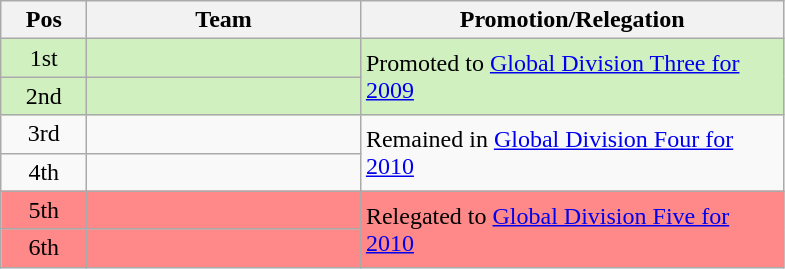<table class="wikitable">
<tr>
<th width=50>Pos</th>
<th width=175>Team</th>
<th width=275>Promotion/Relegation</th>
</tr>
<tr style="background:#D0F0C0">
<td align="center">1st</td>
<td></td>
<td rowspan=2>Promoted to <a href='#'>Global Division Three for 2009</a></td>
</tr>
<tr style="background:#D0F0C0">
<td align="center">2nd</td>
<td></td>
</tr>
<tr>
<td align="center">3rd</td>
<td></td>
<td rowspan=2>Remained in <a href='#'>Global Division Four for 2010</a></td>
</tr>
<tr>
<td align="center">4th</td>
<td></td>
</tr>
<tr style="background:#FF8888">
<td align="center">5th</td>
<td></td>
<td rowspan=2>Relegated to <a href='#'>Global Division Five for 2010</a></td>
</tr>
<tr style="background:#FF8888">
<td align="center">6th</td>
<td></td>
</tr>
</table>
